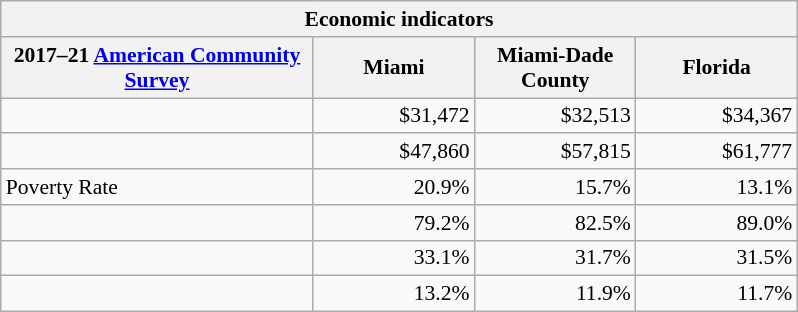<table class="wikitable" style="font-size: 90%; text-align: right">
<tr>
<th colspan="4">Economic indicators</th>
</tr>
<tr>
<th style="width: 14em;">2017–21 <a href='#'>American Community Survey</a></th>
<th style="width: 7em;">Miami</th>
<th style="width: 7em;">Miami-Dade County</th>
<th style="width: 7em;">Florida</th>
</tr>
<tr>
<td style="text-align:left"></td>
<td>$31,472</td>
<td>$32,513</td>
<td>$34,367</td>
</tr>
<tr>
<td style="text-align:left"></td>
<td>$47,860</td>
<td>$57,815</td>
<td>$61,777</td>
</tr>
<tr>
<td style="text-align:left">Poverty Rate</td>
<td>20.9%</td>
<td>15.7%</td>
<td>13.1%</td>
</tr>
<tr>
<td style="text-align:left"></td>
<td>79.2%</td>
<td>82.5%</td>
<td>89.0%</td>
</tr>
<tr>
<td style="text-align:left"></td>
<td>33.1%</td>
<td>31.7%</td>
<td>31.5%</td>
</tr>
<tr>
<td style="text-align:left"></td>
<td>13.2%</td>
<td>11.9%</td>
<td>11.7%</td>
</tr>
</table>
